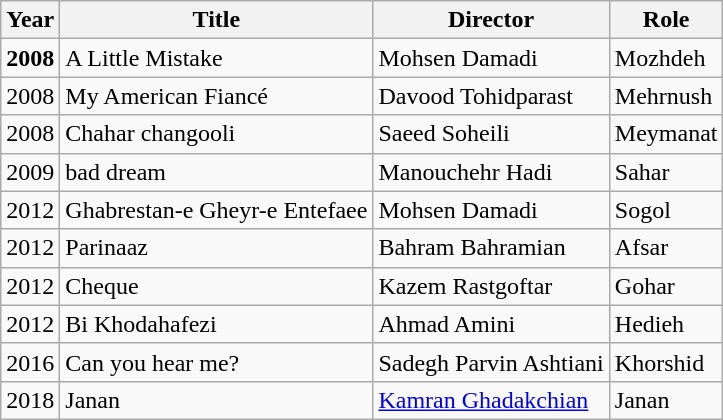<table class="wikitable sortable">
<tr>
<th>Year</th>
<th>Title</th>
<th>Director</th>
<th>Role</th>
</tr>
<tr>
<td><strong>2008</strong></td>
<td>A Little Mistake</td>
<td>Mohsen Damadi</td>
<td>Mozhdeh</td>
</tr>
<tr>
<td>2008</td>
<td>My American Fiancé</td>
<td>Davood Tohidparast</td>
<td>Mehrnush</td>
</tr>
<tr>
<td>2008</td>
<td>Chahar changooli</td>
<td>Saeed Soheili</td>
<td>Meymanat</td>
</tr>
<tr>
<td>2009</td>
<td>bad dream</td>
<td>Manouchehr Hadi</td>
<td>Sahar</td>
</tr>
<tr>
<td>2012</td>
<td>Ghabrestan-e Gheyr-e Entefaee</td>
<td>Mohsen Damadi</td>
<td>Sogol</td>
</tr>
<tr>
<td>2012</td>
<td>Parinaaz</td>
<td>Bahram Bahramian</td>
<td>Afsar</td>
</tr>
<tr>
<td>2012</td>
<td>Cheque</td>
<td>Kazem Rastgoftar</td>
<td>Gohar</td>
</tr>
<tr>
<td>2012</td>
<td>Bi Khodahafezi</td>
<td>Ahmad Amini</td>
<td>Hedieh</td>
</tr>
<tr>
<td>2016</td>
<td>Can you hear me?</td>
<td>Sadegh Parvin Ashtiani</td>
<td>Khorshid</td>
</tr>
<tr>
<td>2018</td>
<td>Janan</td>
<td><a href='#'>Kamran Ghadakchian</a></td>
<td>Janan</td>
</tr>
</table>
